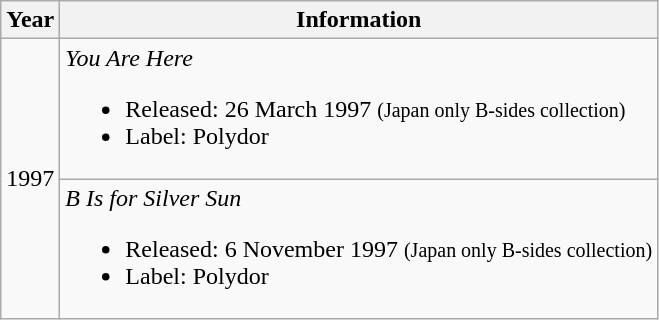<table class="wikitable" style=text-align:center;>
<tr>
<th>Year</th>
<th>Information</th>
</tr>
<tr>
<td rowspan="2">1997</td>
<td align="left"><em>You Are Here</em><br><ul><li>Released: 26 March 1997 <small>(Japan only B-sides collection)</small></li><li>Label: Polydor</li></ul></td>
</tr>
<tr>
<td align="left"><em>B Is for Silver Sun</em><br><ul><li>Released: 6 November 1997 <small>(Japan only B-sides collection)</small></li><li>Label: Polydor</li></ul></td>
</tr>
</table>
